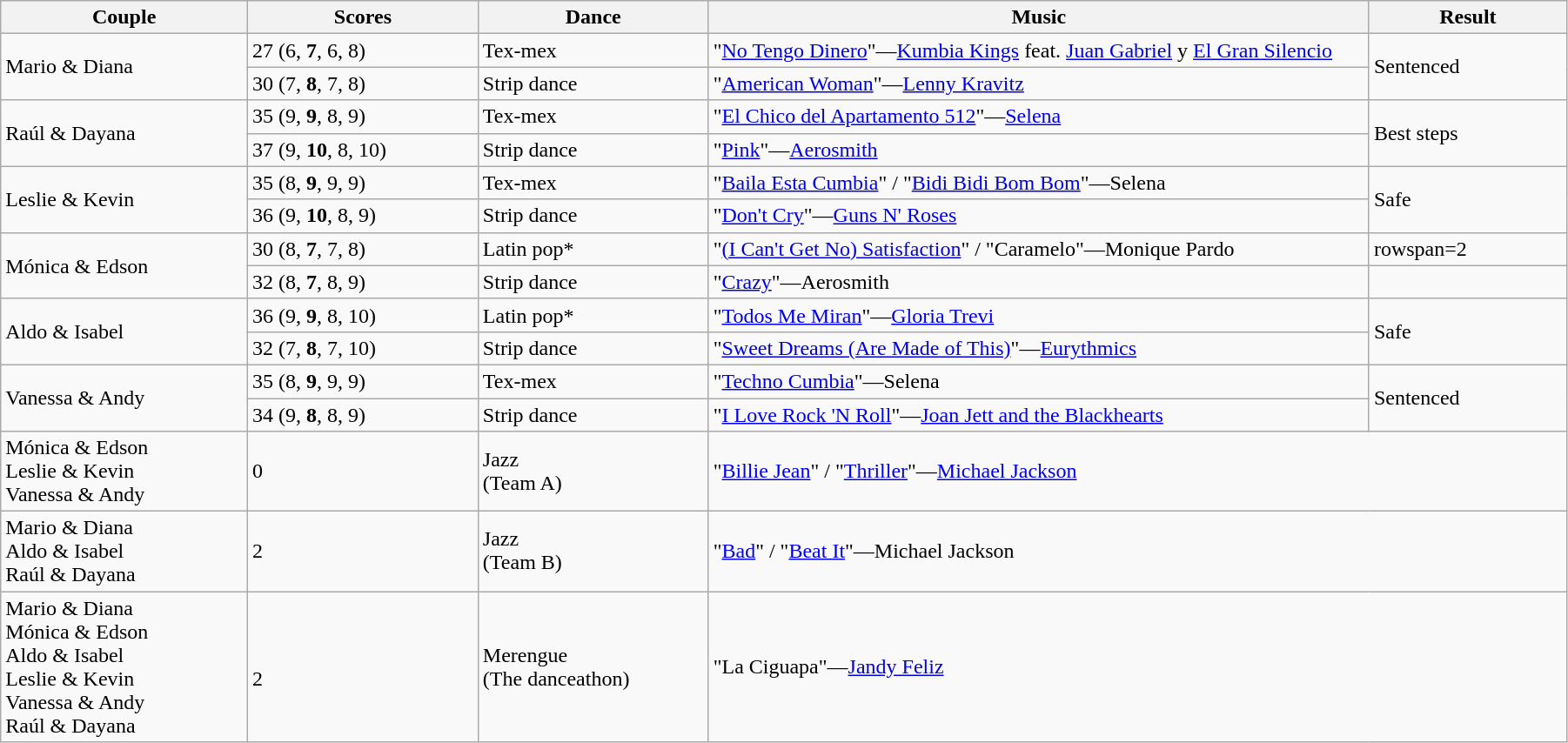<table class="wikitable sortable" style="width:95%; white-space:nowrap;">
<tr>
<th style="width:15%;">Couple</th>
<th style="width:14%;">Scores</th>
<th style="width:14%;">Dance</th>
<th style="width:40%;">Music</th>
<th style="width:12%;">Result</th>
</tr>
<tr>
<td rowspan=2>Mario & Diana</td>
<td>27 (6, <strong>7</strong>, 6, 8)</td>
<td>Tex-mex</td>
<td>"<a href='#'>No Tengo Dinero</a>"—<a href='#'>Kumbia Kings</a> feat. <a href='#'>Juan Gabriel</a> y <a href='#'>El Gran Silencio</a></td>
<td rowspan=2>Sentenced</td>
</tr>
<tr>
<td>30 (7, <strong>8</strong>, 7, 8)</td>
<td>Strip dance</td>
<td>"<a href='#'>American Woman</a>"—<a href='#'>Lenny Kravitz</a></td>
</tr>
<tr>
<td rowspan=2>Raúl & Dayana</td>
<td>35 (9, <strong>9</strong>, 8, 9)</td>
<td>Tex-mex</td>
<td>"<a href='#'>El Chico del Apartamento 512</a>"—<a href='#'>Selena</a></td>
<td rowspan=2>Best steps</td>
</tr>
<tr>
<td>37 (9, <strong>10</strong>, 8, 10)</td>
<td>Strip dance</td>
<td>"<a href='#'>Pink</a>"—<a href='#'>Aerosmith</a></td>
</tr>
<tr>
<td rowspan=2>Leslie & Kevin</td>
<td>35 (8, <strong>9</strong>, 9, 9)</td>
<td>Tex-mex</td>
<td>"<a href='#'>Baila Esta Cumbia</a>" / "<a href='#'>Bidi Bidi Bom Bom</a>"—Selena</td>
<td rowspan=2>Safe</td>
</tr>
<tr>
<td>36 (9, <strong>10</strong>, 8, 9)</td>
<td>Strip dance</td>
<td>"<a href='#'>Don't Cry</a>"—<a href='#'>Guns N' Roses</a></td>
</tr>
<tr>
<td rowspan=2>Mónica & Edson</td>
<td>30 (8, <strong>7</strong>, 7, 8)</td>
<td>Latin pop*</td>
<td>"<a href='#'>(I Can't Get No) Satisfaction</a>" / "Caramelo"—Monique Pardo</td>
<td>rowspan=2 </td>
</tr>
<tr>
<td>32 (8, <strong>7</strong>, 8, 9)</td>
<td>Strip dance</td>
<td>"<a href='#'>Crazy</a>"—Aerosmith</td>
</tr>
<tr>
<td rowspan=2>Aldo & Isabel</td>
<td>36 (9, <strong>9</strong>, 8, 10)</td>
<td>Latin pop*</td>
<td>"<a href='#'>Todos Me Miran</a>"—<a href='#'>Gloria Trevi</a></td>
<td rowspan=2>Safe</td>
</tr>
<tr>
<td>32 (7, <strong>8</strong>, 7, 10)</td>
<td>Strip dance</td>
<td>"<a href='#'>Sweet Dreams (Are Made of This)</a>"—<a href='#'>Eurythmics</a></td>
</tr>
<tr>
<td rowspan=2>Vanessa & Andy</td>
<td>35 (8, <strong>9</strong>, 9, 9)</td>
<td>Tex-mex</td>
<td>"<a href='#'>Techno Cumbia</a>"—Selena</td>
<td rowspan=2>Sentenced</td>
</tr>
<tr>
<td>34 (9, <strong>8</strong>, 8, 9)</td>
<td>Strip dance</td>
<td>"<a href='#'>I Love Rock 'N Roll</a>"—<a href='#'>Joan Jett and the Blackhearts</a></td>
</tr>
<tr>
<td>Mónica & Edson<br>Leslie & Kevin<br>Vanessa & Andy</td>
<td>0</td>
<td>Jazz<br>(Team A)</td>
<td colspan=2>"<a href='#'>Billie Jean</a>" / "<a href='#'>Thriller</a>"—<a href='#'>Michael Jackson</a></td>
</tr>
<tr>
<td>Mario & Diana<br>Aldo & Isabel<br>Raúl & Dayana</td>
<td>2</td>
<td>Jazz<br>(Team B)</td>
<td colspan=2>"<a href='#'>Bad</a>" / "<a href='#'>Beat It</a>"—Michael Jackson</td>
</tr>
<tr>
<td>Mario & Diana<br>Mónica & Edson<br>Aldo & Isabel<br>Leslie & Kevin<br>Vanessa & Andy<br>Raúl & Dayana</td>
<td valign="top"><br><br><br>2</td>
<td>Merengue<br>(The danceathon)</td>
<td colspan=2>"La Ciguapa"—<a href='#'>Jandy Feliz</a></td>
</tr>
</table>
